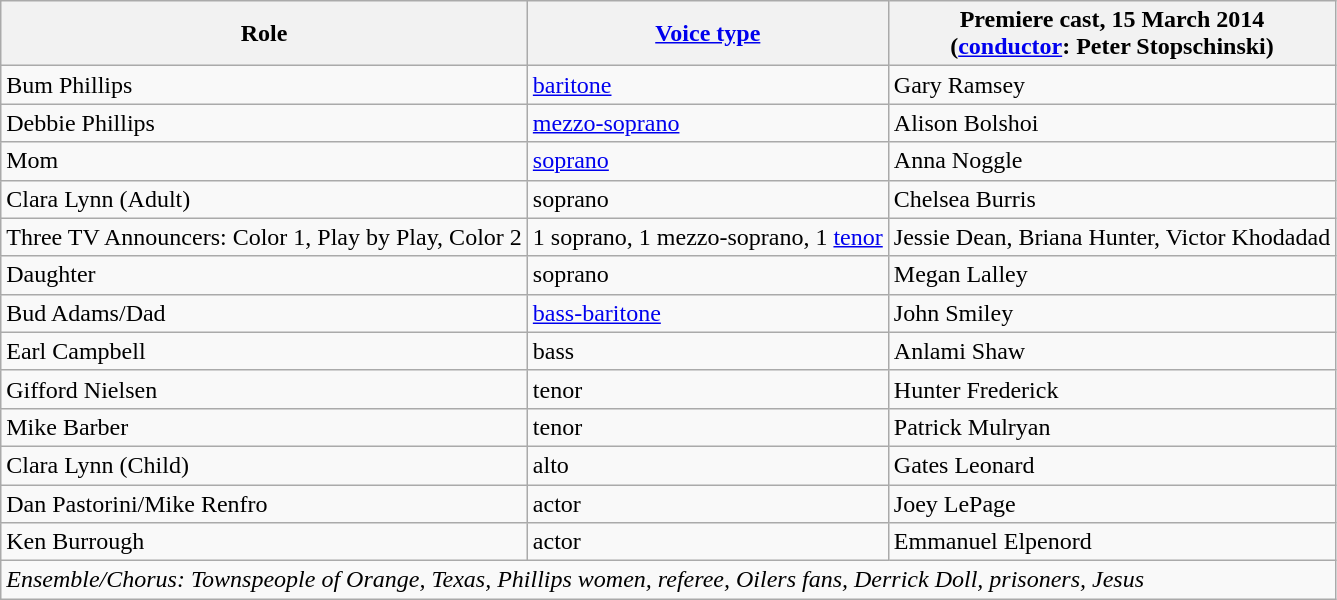<table class="wikitable">
<tr>
<th>Role</th>
<th><a href='#'>Voice type</a></th>
<th>Premiere cast, 15 March 2014 <br>(<a href='#'>conductor</a>: Peter Stopschinski)</th>
</tr>
<tr>
<td>Bum Phillips</td>
<td><a href='#'>baritone</a></td>
<td>Gary Ramsey</td>
</tr>
<tr>
<td>Debbie Phillips</td>
<td><a href='#'>mezzo-soprano</a></td>
<td>Alison Bolshoi</td>
</tr>
<tr>
<td>Mom</td>
<td><a href='#'>soprano</a></td>
<td>Anna Noggle</td>
</tr>
<tr>
<td>Clara Lynn (Adult)</td>
<td>soprano</td>
<td>Chelsea Burris</td>
</tr>
<tr>
<td>Three TV Announcers: Color 1, Play by Play, Color 2</td>
<td>1 soprano, 1 mezzo-soprano, 1 <a href='#'>tenor</a></td>
<td>Jessie Dean, Briana Hunter, Victor Khodadad</td>
</tr>
<tr>
<td>Daughter</td>
<td>soprano</td>
<td>Megan Lalley</td>
</tr>
<tr>
<td>Bud Adams/Dad</td>
<td><a href='#'>bass-baritone</a></td>
<td>John Smiley</td>
</tr>
<tr>
<td>Earl Campbell</td>
<td>bass</td>
<td>Anlami Shaw</td>
</tr>
<tr>
<td>Gifford Nielsen</td>
<td>tenor</td>
<td>Hunter Frederick</td>
</tr>
<tr>
<td>Mike Barber</td>
<td>tenor</td>
<td>Patrick Mulryan</td>
</tr>
<tr>
<td>Clara Lynn (Child)</td>
<td>alto</td>
<td>Gates Leonard</td>
</tr>
<tr>
<td>Dan Pastorini/Mike Renfro</td>
<td>actor</td>
<td>Joey LePage</td>
</tr>
<tr>
<td>Ken Burrough</td>
<td>actor</td>
<td>Emmanuel Elpenord</td>
</tr>
<tr>
<td colspan="3"><em>Ensemble/Chorus: Townspeople of Orange, Texas, Phillips women, referee, Oilers fans, Derrick Doll, prisoners, Jesus</em></td>
</tr>
</table>
